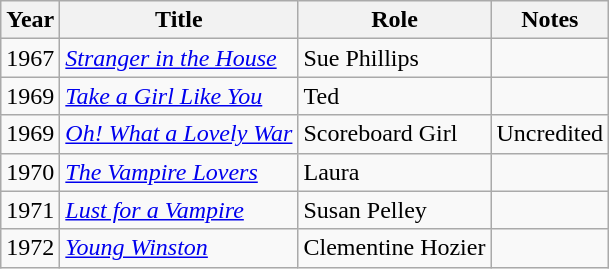<table class="wikitable">
<tr>
<th>Year</th>
<th>Title</th>
<th>Role</th>
<th>Notes</th>
</tr>
<tr>
<td>1967</td>
<td><em><a href='#'>Stranger in the House</a></em></td>
<td>Sue Phillips</td>
<td></td>
</tr>
<tr>
<td>1969</td>
<td><em><a href='#'>Take a Girl Like You</a></em></td>
<td>Ted</td>
<td></td>
</tr>
<tr>
<td>1969</td>
<td><em><a href='#'>Oh! What a Lovely War</a></em></td>
<td>Scoreboard Girl</td>
<td>Uncredited</td>
</tr>
<tr>
<td>1970</td>
<td><em><a href='#'>The Vampire Lovers</a></em></td>
<td>Laura</td>
<td></td>
</tr>
<tr>
<td>1971</td>
<td><em><a href='#'>Lust for a Vampire</a></em></td>
<td>Susan Pelley</td>
<td></td>
</tr>
<tr>
<td>1972</td>
<td><em><a href='#'>Young Winston</a></em></td>
<td>Clementine Hozier</td>
<td></td>
</tr>
</table>
